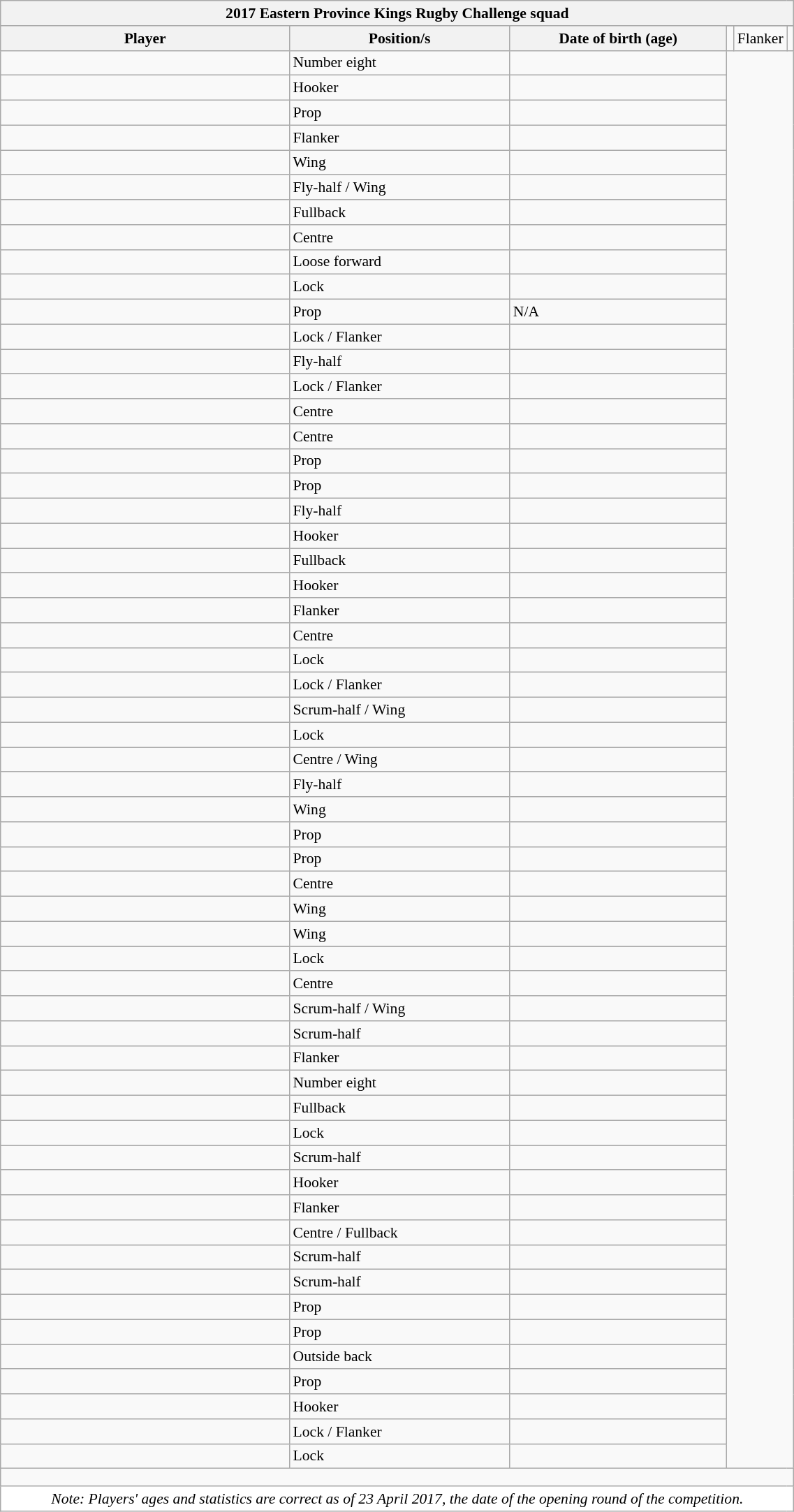<table class="wikitable sortable" style="text-align:left; font-size:90%; width:60%;">
<tr>
<th colspan=100%>2017 Eastern Province Kings Rugby Challenge squad</th>
</tr>
<tr>
<th style="width:40%;" rowspan=2>Player</th>
<th style="width:30%;" rowspan=2>Position/s</th>
<th style="width:30%;" rowspan=2>Date of birth (age)<br></th>
</tr>
<tr>
<td></td>
<td>Flanker</td>
<td></td>
</tr>
<tr>
<td></td>
<td>Number eight</td>
<td></td>
</tr>
<tr>
<td></td>
<td>Hooker</td>
<td></td>
</tr>
<tr>
<td></td>
<td>Prop</td>
<td></td>
</tr>
<tr>
<td></td>
<td>Flanker</td>
<td></td>
</tr>
<tr>
<td></td>
<td>Wing</td>
<td></td>
</tr>
<tr>
<td></td>
<td>Fly-half / Wing</td>
<td></td>
</tr>
<tr>
<td></td>
<td>Fullback</td>
<td></td>
</tr>
<tr>
<td></td>
<td>Centre</td>
<td></td>
</tr>
<tr>
<td></td>
<td>Loose forward</td>
<td></td>
</tr>
<tr>
<td></td>
<td>Lock</td>
<td></td>
</tr>
<tr>
<td></td>
<td>Prop</td>
<td>N/A</td>
</tr>
<tr>
<td></td>
<td>Lock / Flanker</td>
<td></td>
</tr>
<tr>
<td></td>
<td>Fly-half</td>
<td></td>
</tr>
<tr>
<td></td>
<td>Lock / Flanker</td>
<td></td>
</tr>
<tr>
<td></td>
<td>Centre</td>
<td></td>
</tr>
<tr>
<td></td>
<td>Centre</td>
<td></td>
</tr>
<tr>
<td></td>
<td>Prop</td>
<td></td>
</tr>
<tr>
<td></td>
<td>Prop</td>
<td></td>
</tr>
<tr>
<td></td>
<td>Fly-half</td>
<td></td>
</tr>
<tr>
<td></td>
<td>Hooker</td>
<td></td>
</tr>
<tr>
<td></td>
<td>Fullback</td>
<td></td>
</tr>
<tr>
<td></td>
<td>Hooker</td>
<td></td>
</tr>
<tr>
<td></td>
<td>Flanker</td>
<td></td>
</tr>
<tr>
<td></td>
<td>Centre</td>
<td></td>
</tr>
<tr>
<td></td>
<td>Lock</td>
<td></td>
</tr>
<tr>
<td></td>
<td>Lock / Flanker</td>
<td></td>
</tr>
<tr>
<td></td>
<td>Scrum-half / Wing</td>
<td></td>
</tr>
<tr>
<td></td>
<td>Lock</td>
<td></td>
</tr>
<tr>
<td></td>
<td>Centre / Wing</td>
<td></td>
</tr>
<tr>
<td></td>
<td>Fly-half</td>
<td></td>
</tr>
<tr>
<td></td>
<td>Wing</td>
<td></td>
</tr>
<tr>
<td></td>
<td>Prop</td>
<td></td>
</tr>
<tr>
<td></td>
<td>Prop</td>
<td></td>
</tr>
<tr>
<td></td>
<td>Centre</td>
<td></td>
</tr>
<tr>
<td></td>
<td>Wing</td>
<td></td>
</tr>
<tr>
<td></td>
<td>Wing</td>
<td></td>
</tr>
<tr>
<td></td>
<td>Lock</td>
<td></td>
</tr>
<tr>
<td></td>
<td>Centre</td>
<td></td>
</tr>
<tr>
<td></td>
<td>Scrum-half / Wing</td>
<td></td>
</tr>
<tr>
<td></td>
<td>Scrum-half</td>
<td></td>
</tr>
<tr>
<td></td>
<td>Flanker</td>
<td></td>
</tr>
<tr>
<td></td>
<td>Number eight</td>
<td></td>
</tr>
<tr>
<td></td>
<td>Fullback</td>
<td></td>
</tr>
<tr>
<td></td>
<td>Lock</td>
<td></td>
</tr>
<tr>
<td></td>
<td>Scrum-half</td>
<td></td>
</tr>
<tr>
<td></td>
<td>Hooker</td>
<td></td>
</tr>
<tr>
<td></td>
<td>Flanker</td>
<td></td>
</tr>
<tr>
<td></td>
<td>Centre / Fullback</td>
<td></td>
</tr>
<tr>
<td></td>
<td>Scrum-half</td>
<td></td>
</tr>
<tr>
<td></td>
<td>Scrum-half</td>
<td></td>
</tr>
<tr>
<td></td>
<td>Prop</td>
<td></td>
</tr>
<tr>
<td></td>
<td>Prop</td>
<td></td>
</tr>
<tr>
<td></td>
<td>Outside back</td>
<td></td>
</tr>
<tr>
<td></td>
<td>Prop</td>
<td></td>
</tr>
<tr>
<td></td>
<td>Hooker</td>
<td></td>
</tr>
<tr>
<td></td>
<td>Lock / Flanker</td>
<td></td>
</tr>
<tr>
<td></td>
<td>Lock</td>
<td></td>
</tr>
<tr>
<td colspan="100%" style="height: 10px;"></td>
</tr>
<tr>
<th colspan="100%" style="background:#FFFFFF; font-weight:normal;"><em>Note: Players' ages and statistics are correct as of 23 April 2017, the date of the opening round of the competition.</em></th>
</tr>
</table>
